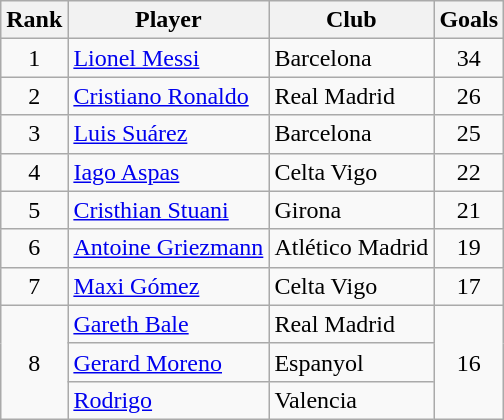<table class="wikitable" style="text-align:center">
<tr>
<th>Rank</th>
<th>Player</th>
<th>Club</th>
<th>Goals</th>
</tr>
<tr>
<td>1</td>
<td align=left> <a href='#'>Lionel Messi</a></td>
<td align=left>Barcelona</td>
<td>34</td>
</tr>
<tr>
<td>2</td>
<td align=left> <a href='#'>Cristiano Ronaldo</a></td>
<td align=left>Real Madrid</td>
<td>26</td>
</tr>
<tr>
<td>3</td>
<td align=left> <a href='#'>Luis Suárez</a></td>
<td align=left>Barcelona</td>
<td>25</td>
</tr>
<tr>
<td>4</td>
<td align=left> <a href='#'>Iago Aspas</a></td>
<td align=left>Celta Vigo</td>
<td>22</td>
</tr>
<tr>
<td>5</td>
<td align=left> <a href='#'>Cristhian Stuani</a></td>
<td align=left>Girona</td>
<td>21</td>
</tr>
<tr>
<td>6</td>
<td align=left> <a href='#'>Antoine Griezmann</a></td>
<td align=left>Atlético Madrid</td>
<td>19</td>
</tr>
<tr>
<td>7</td>
<td align=left> <a href='#'>Maxi Gómez</a></td>
<td align=left>Celta Vigo</td>
<td>17</td>
</tr>
<tr>
<td rowspan=3>8</td>
<td align=left> <a href='#'>Gareth Bale</a></td>
<td align=left>Real Madrid</td>
<td rowspan=3>16</td>
</tr>
<tr>
<td align=left> <a href='#'>Gerard Moreno</a></td>
<td align=left>Espanyol</td>
</tr>
<tr>
<td align=left> <a href='#'>Rodrigo</a></td>
<td align=left>Valencia</td>
</tr>
</table>
